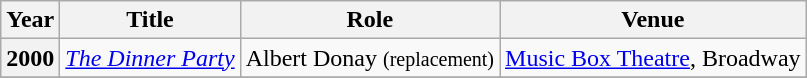<table class="wikitable plainrowheaders">
<tr>
<th scope="col">Year</th>
<th scope="col">Title</th>
<th scope="col">Role</th>
<th scope="col" class="unsortable">Venue</th>
</tr>
<tr>
<th scope="row">2000</th>
<td><em><a href='#'>The Dinner Party</a></em></td>
<td>Albert Donay <small> (replacement) </small></td>
<td><a href='#'>Music Box Theatre</a>, Broadway</td>
</tr>
<tr>
</tr>
</table>
